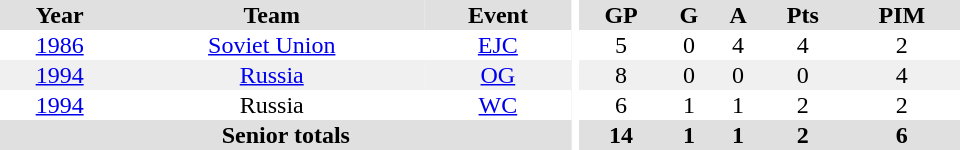<table border="0" cellpadding="1" cellspacing="0" ID="Table3" style="text-align:center; width:40em">
<tr ALIGN="center" bgcolor="#e0e0e0">
<th>Year</th>
<th>Team</th>
<th>Event</th>
<th rowspan="99" bgcolor="#ffffff"></th>
<th>GP</th>
<th>G</th>
<th>A</th>
<th>Pts</th>
<th>PIM</th>
</tr>
<tr>
<td><a href='#'>1986</a></td>
<td><a href='#'>Soviet Union</a></td>
<td><a href='#'>EJC</a></td>
<td>5</td>
<td>0</td>
<td>4</td>
<td>4</td>
<td>2</td>
</tr>
<tr bgcolor="#f0f0f0">
<td><a href='#'>1994</a></td>
<td><a href='#'>Russia</a></td>
<td><a href='#'>OG</a></td>
<td>8</td>
<td>0</td>
<td>0</td>
<td>0</td>
<td>4</td>
</tr>
<tr>
<td><a href='#'>1994</a></td>
<td>Russia</td>
<td><a href='#'>WC</a></td>
<td>6</td>
<td>1</td>
<td>1</td>
<td>2</td>
<td>2</td>
</tr>
<tr bgcolor="#e0e0e0">
<th colspan="3">Senior totals</th>
<th>14</th>
<th>1</th>
<th>1</th>
<th>2</th>
<th>6</th>
</tr>
</table>
